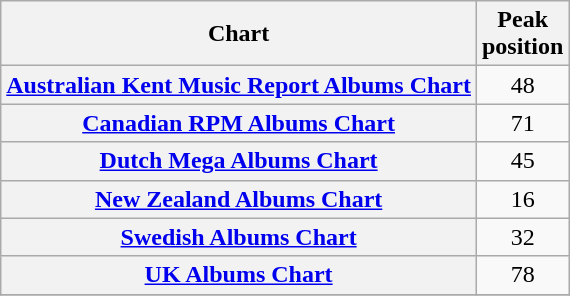<table class="wikitable sortable plainrowheaders" style="text-align:center;">
<tr>
<th>Chart</th>
<th>Peak<br>position</th>
</tr>
<tr>
<th scope="row"><a href='#'>Australian Kent Music Report Albums Chart</a></th>
<td>48</td>
</tr>
<tr>
<th scope="row"><a href='#'>Canadian RPM Albums Chart</a></th>
<td>71</td>
</tr>
<tr>
<th scope="row"><a href='#'>Dutch Mega Albums Chart</a></th>
<td>45</td>
</tr>
<tr>
<th scope="row"><a href='#'>New Zealand Albums Chart</a></th>
<td>16</td>
</tr>
<tr>
<th scope="row"><a href='#'>Swedish Albums Chart</a></th>
<td>32</td>
</tr>
<tr>
<th scope="row"><a href='#'>UK Albums Chart</a></th>
<td>78</td>
</tr>
<tr>
</tr>
</table>
